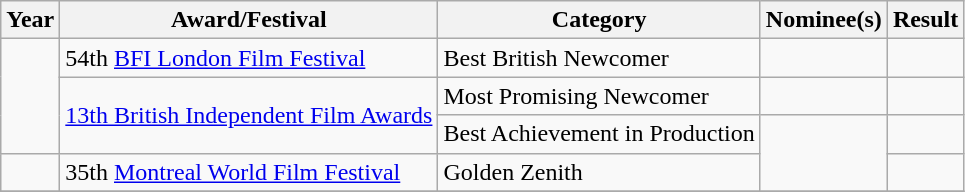<table class="wikitable sortable">
<tr>
<th>Year</th>
<th>Award/Festival</th>
<th>Category</th>
<th>Nominee(s)</th>
<th>Result</th>
</tr>
<tr>
<td rowspan="3"></td>
<td>54th <a href='#'>BFI London Film Festival</a></td>
<td>Best British Newcomer</td>
<td></td>
<td></td>
</tr>
<tr>
<td rowspan="2"><a href='#'>13th British Independent Film Awards</a></td>
<td>Most Promising Newcomer</td>
<td></td>
<td></td>
</tr>
<tr>
<td>Best Achievement in Production</td>
<td rowspan="2"></td>
<td></td>
</tr>
<tr>
<td></td>
<td>35th <a href='#'>Montreal World Film Festival</a></td>
<td>Golden Zenith</td>
<td></td>
</tr>
<tr>
</tr>
</table>
